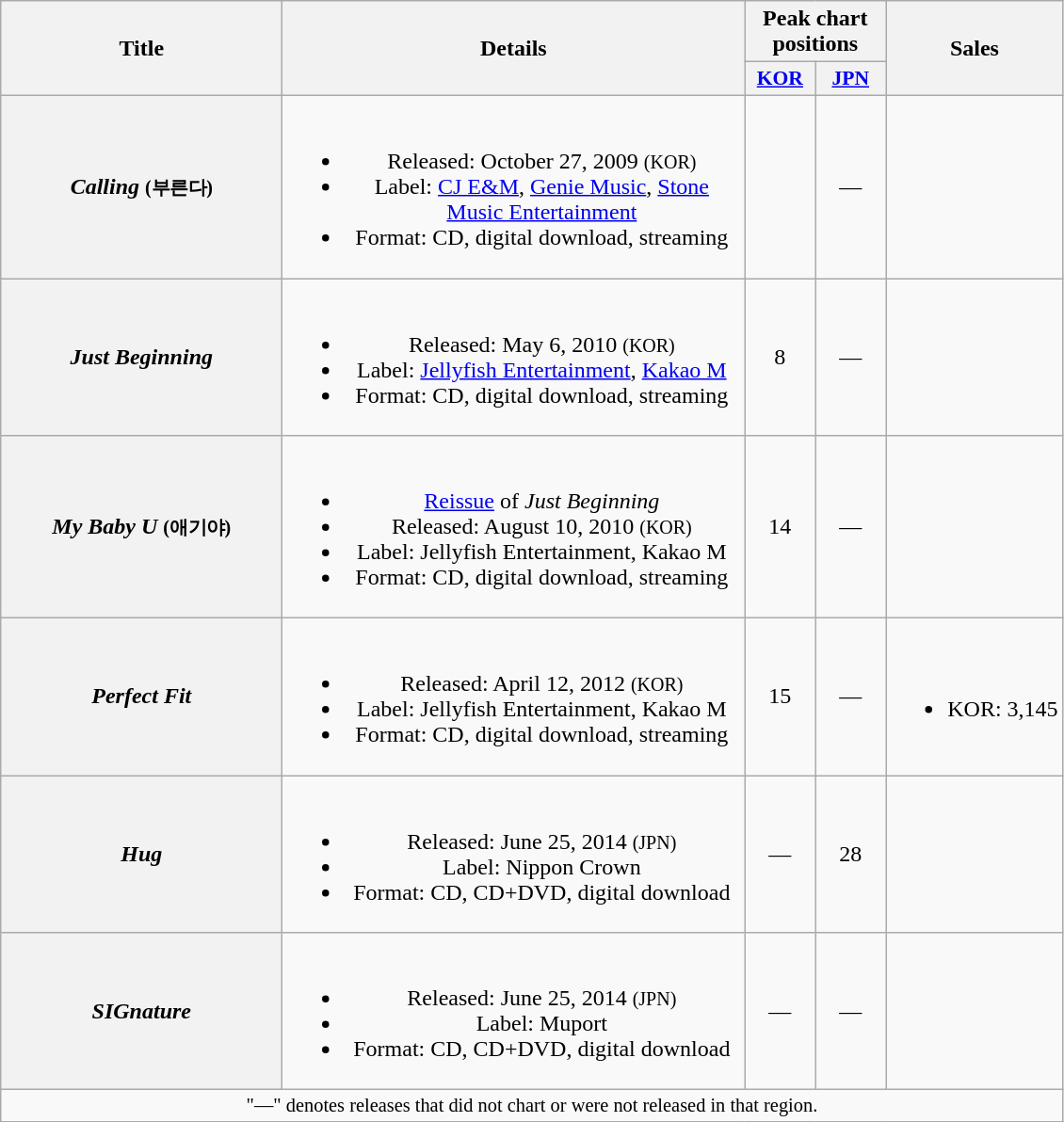<table class="wikitable plainrowheaders" style="text-align:center;">
<tr>
<th scope="col" rowspan="2" style="width:12em;">Title</th>
<th scope="col" rowspan="2" style="width:20em;">Details</th>
<th scope="col" colspan="2">Peak chart positions</th>
<th scope="col" rowspan="2">Sales</th>
</tr>
<tr>
<th scope="col" style="width:3em;font-size:90%"><a href='#'>KOR</a><br></th>
<th scope="col" style="width:3em;font-size:90%"><a href='#'>JPN</a><br></th>
</tr>
<tr>
<th scope="row"><em>Calling</em> <small>(부른다)</small></th>
<td><br><ul><li>Released: October 27, 2009 <small>(KOR)</small></li><li>Label: <a href='#'>CJ E&M</a>, <a href='#'>Genie Music</a>, <a href='#'>Stone Music Entertainment</a></li><li>Format: CD, digital download, streaming</li></ul></td>
<td></td>
<td>—</td>
<td></td>
</tr>
<tr>
<th scope="row"><em>Just Beginning</em></th>
<td><br><ul><li>Released: May 6, 2010 <small>(KOR)</small></li><li>Label: <a href='#'>Jellyfish Entertainment</a>, <a href='#'>Kakao M</a></li><li>Format: CD, digital download, streaming</li></ul></td>
<td>8</td>
<td>—</td>
<td></td>
</tr>
<tr>
<th scope="row"><em>My Baby U</em> <small>(애기야)</small></th>
<td><br><ul><li><a href='#'>Reissue</a> of <em>Just Beginning</em></li><li>Released:  August 10, 2010 <small>(KOR)</small></li><li>Label: Jellyfish Entertainment, Kakao M</li><li>Format: CD, digital download, streaming</li></ul></td>
<td>14</td>
<td>—</td>
<td></td>
</tr>
<tr>
<th scope="row"><em>Perfect Fit</em></th>
<td><br><ul><li>Released: April 12, 2012 <small>(KOR)</small></li><li>Label: Jellyfish Entertainment, Kakao M</li><li>Format: CD, digital download, streaming</li></ul></td>
<td>15</td>
<td>—</td>
<td><br><ul><li>KOR: 3,145</li></ul></td>
</tr>
<tr>
<th scope="row"><em>Hug</em></th>
<td><br><ul><li>Released: June 25, 2014 <small>(JPN)</small></li><li>Label: Nippon Crown</li><li>Format: CD, CD+DVD, digital download</li></ul></td>
<td>—</td>
<td>28</td>
<td></td>
</tr>
<tr>
<th scope="row"><em>SIGnature</em></th>
<td><br><ul><li>Released: June 25, 2014 <small>(JPN)</small></li><li>Label: Muport</li><li>Format: CD, CD+DVD, digital download</li></ul></td>
<td>—</td>
<td>—</td>
<td></td>
</tr>
<tr>
<td colspan="5" style="font-size:85%;">"—" denotes releases that did not chart or were not released in that region.</td>
</tr>
</table>
